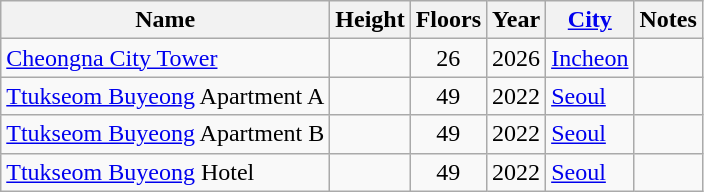<table class="wikitable sortable">
<tr>
<th>Name</th>
<th>Height</th>
<th>Floors</th>
<th>Year</th>
<th><a href='#'>City</a></th>
<th class="unsortable">Notes</th>
</tr>
<tr>
<td><a href='#'>Cheongna City Tower</a></td>
<td align="center"></td>
<td align="center">26</td>
<td align="center">2026</td>
<td><a href='#'>Incheon</a></td>
<td></td>
</tr>
<tr>
<td><a href='#'>Ttukseom Buyeong</a> Apartment A</td>
<td align="center"></td>
<td align="center">49</td>
<td align="center">2022</td>
<td><a href='#'>Seoul</a></td>
<td></td>
</tr>
<tr>
<td><a href='#'>Ttukseom Buyeong</a> Apartment B</td>
<td align="center"></td>
<td align="center">49</td>
<td align="center">2022</td>
<td><a href='#'>Seoul</a></td>
<td></td>
</tr>
<tr>
<td><a href='#'>Ttukseom Buyeong</a> Hotel</td>
<td align="center"></td>
<td align="center">49</td>
<td align="center">2022</td>
<td><a href='#'>Seoul</a></td>
<td></td>
</tr>
</table>
